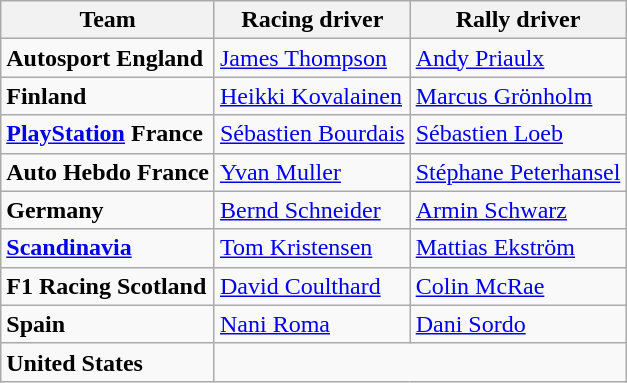<table class="wikitable">
<tr>
<th>Team</th>
<th>Racing driver</th>
<th>Rally driver</th>
</tr>
<tr>
<td><strong>Autosport England</strong></td>
<td> <a href='#'>James Thompson</a></td>
<td> <a href='#'>Andy Priaulx</a></td>
</tr>
<tr>
<td><strong>Finland</strong></td>
<td> <a href='#'>Heikki Kovalainen</a></td>
<td> <a href='#'>Marcus Grönholm</a></td>
</tr>
<tr>
<td><strong><a href='#'>PlayStation</a> France</strong></td>
<td> <a href='#'>Sébastien Bourdais</a></td>
<td> <a href='#'>Sébastien Loeb</a></td>
</tr>
<tr>
<td><strong>Auto Hebdo France</strong></td>
<td> <a href='#'>Yvan Muller</a></td>
<td> <a href='#'>Stéphane Peterhansel</a></td>
</tr>
<tr>
<td><strong>Germany</strong></td>
<td> <a href='#'>Bernd Schneider</a></td>
<td> <a href='#'>Armin Schwarz</a></td>
</tr>
<tr>
<td><strong><a href='#'>Scandinavia</a></strong></td>
<td> <a href='#'>Tom Kristensen</a></td>
<td> <a href='#'>Mattias Ekström</a></td>
</tr>
<tr>
<td><strong>F1 Racing Scotland</strong></td>
<td> <a href='#'>David Coulthard</a></td>
<td> <a href='#'>Colin McRae</a></td>
</tr>
<tr>
<td><strong>Spain</strong></td>
<td> <a href='#'>Nani Roma</a></td>
<td> <a href='#'>Dani Sordo</a></td>
</tr>
<tr>
<td><strong>United States</strong></td>
<td colspan=2></td>
</tr>
</table>
